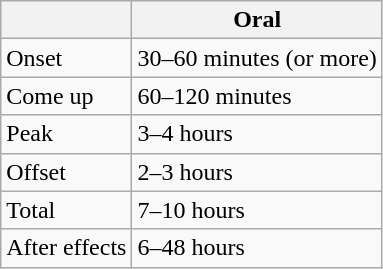<table class="wikitable">
<tr>
<th></th>
<th>Oral</th>
</tr>
<tr>
<td>Onset</td>
<td>30–60 minutes (or more)</td>
</tr>
<tr>
<td>Come up</td>
<td>60–120 minutes</td>
</tr>
<tr>
<td>Peak</td>
<td>3–4 hours</td>
</tr>
<tr>
<td>Offset</td>
<td>2–3 hours</td>
</tr>
<tr>
<td>Total</td>
<td>7–10 hours</td>
</tr>
<tr>
<td>After effects</td>
<td>6–48 hours</td>
</tr>
</table>
